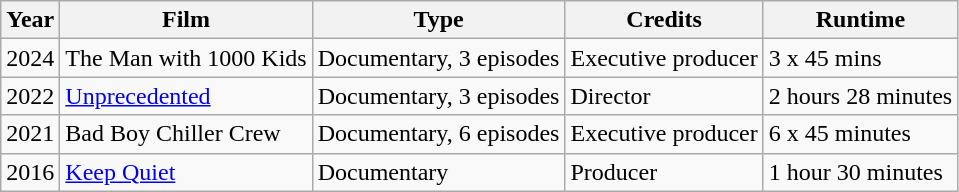<table class="wikitable sortable">
<tr>
<th>Year</th>
<th>Film</th>
<th>Type</th>
<th>Credits</th>
<th>Runtime</th>
</tr>
<tr>
<td>2024</td>
<td>The Man with 1000 Kids</td>
<td>Documentary, 3 episodes</td>
<td>Executive producer</td>
<td>3 x 45 mins</td>
</tr>
<tr>
<td>2022</td>
<td><a href='#'>Unprecedented</a></td>
<td>Documentary, 3 episodes</td>
<td>Director</td>
<td>2 hours 28 minutes</td>
</tr>
<tr>
<td>2021</td>
<td>Bad Boy Chiller Crew</td>
<td>Documentary, 6 episodes</td>
<td>Executive producer</td>
<td>6 x 45 minutes</td>
</tr>
<tr>
<td>2016</td>
<td><a href='#'>Keep Quiet</a></td>
<td>Documentary</td>
<td>Producer</td>
<td>1 hour 30 minutes</td>
</tr>
</table>
